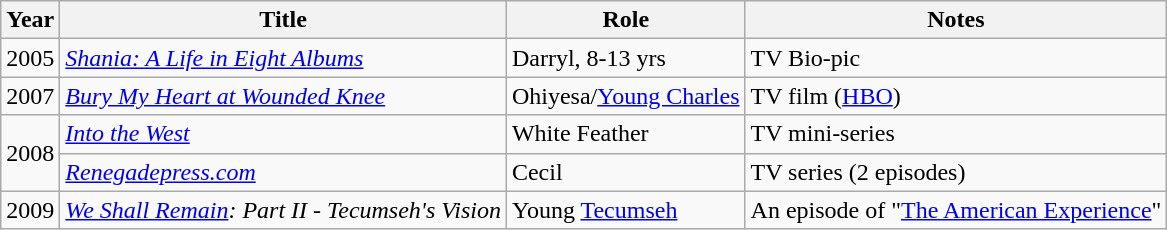<table class="wikitable">
<tr>
<th>Year</th>
<th>Title</th>
<th>Role</th>
<th>Notes</th>
</tr>
<tr>
<td>2005</td>
<td><em><a href='#'>Shania: A Life in Eight Albums</a></em></td>
<td>Darryl, 8-13 yrs</td>
<td>TV Bio-pic</td>
</tr>
<tr>
<td>2007</td>
<td><em><a href='#'>Bury My Heart at Wounded Knee</a></em></td>
<td>Ohiyesa/<a href='#'>Young Charles</a></td>
<td>TV film (<a href='#'>HBO</a>)</td>
</tr>
<tr>
<td rowspan="2">2008</td>
<td><em><a href='#'>Into the West</a></em></td>
<td>White Feather</td>
<td>TV mini-series</td>
</tr>
<tr>
<td><em><a href='#'>Renegadepress.com</a></em></td>
<td>Cecil</td>
<td>TV series (2 episodes)</td>
</tr>
<tr>
<td>2009</td>
<td><em><a href='#'>We Shall Remain</a>: Part II - Tecumseh's Vision</em></td>
<td>Young <a href='#'>Tecumseh</a></td>
<td>An episode of "<a href='#'>The American Experience</a>"</td>
</tr>
</table>
